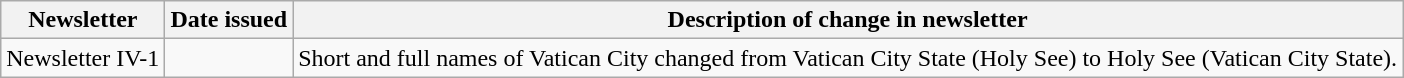<table class="wikitable">
<tr>
<th>Newsletter</th>
<th>Date issued</th>
<th>Description of change in newsletter</th>
</tr>
<tr>
<td>Newsletter IV-1</td>
<td></td>
<td>Short and full names of Vatican City changed from Vatican City State (Holy See) to Holy See (Vatican City State).</td>
</tr>
</table>
